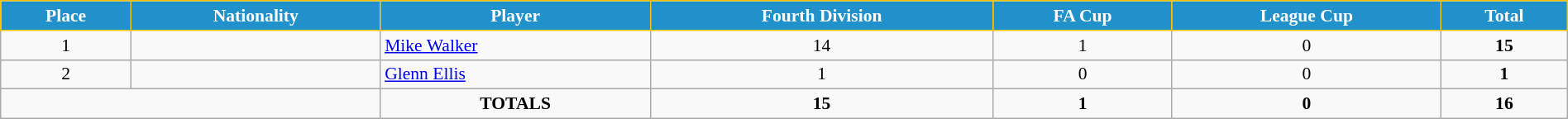<table class="wikitable" style="text-align:center; font-size:90%; width:100%;">
<tr>
<th style="background:#2191CC; color:white; border:1px solid #F7C408; text-align:center;">Place</th>
<th style="background:#2191CC; color:white; border:1px solid #F7C408; text-align:center;">Nationality</th>
<th style="background:#2191CC; color:white; border:1px solid #F7C408; text-align:center;">Player</th>
<th style="background:#2191CC; color:white; border:1px solid #F7C408; text-align:center;">Fourth Division</th>
<th style="background:#2191CC; color:white; border:1px solid #F7C408; text-align:center;">FA Cup</th>
<th style="background:#2191CC; color:white; border:1px solid #F7C408; text-align:center;">League Cup</th>
<th style="background:#2191CC; color:white; border:1px solid #F7C408; text-align:center;">Total</th>
</tr>
<tr>
<td>1</td>
<td></td>
<td align="left"><a href='#'>Mike Walker</a></td>
<td>14</td>
<td>1</td>
<td>0</td>
<td><strong>15</strong></td>
</tr>
<tr>
<td>2</td>
<td></td>
<td align="left"><a href='#'>Glenn Ellis</a></td>
<td>1</td>
<td>0</td>
<td>0</td>
<td><strong>1</strong></td>
</tr>
<tr>
<td colspan="2"></td>
<td><strong>TOTALS</strong></td>
<td><strong>15</strong></td>
<td><strong>1</strong></td>
<td><strong>0</strong></td>
<td><strong>16</strong></td>
</tr>
</table>
